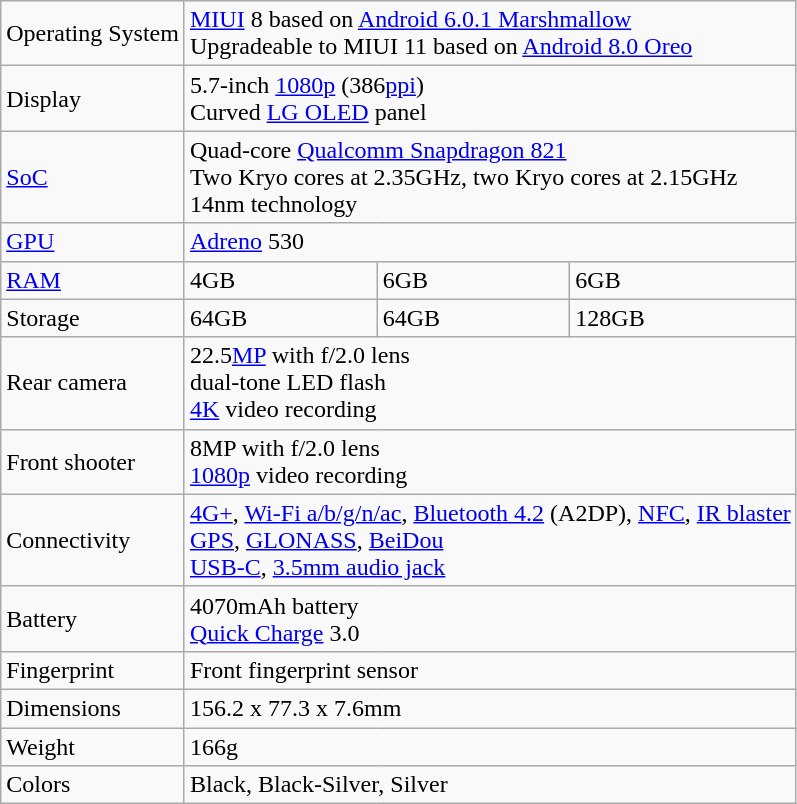<table class="wikitable">
<tr>
<td>Operating System</td>
<td colspan="3"><a href='#'>MIUI</a> 8 based on <a href='#'>Android 6.0.1 Marshmallow</a><br>Upgradeable to MIUI 11 based on <a href='#'>Android 8.0 Oreo</a></td>
</tr>
<tr>
<td>Display</td>
<td colspan="3">5.7-inch <a href='#'>1080p</a> (386<a href='#'>ppi</a>)<br>Curved <a href='#'>LG OLED</a> panel</td>
</tr>
<tr>
<td><a href='#'>SoC</a></td>
<td colspan="3">Quad-core <a href='#'>Qualcomm Snapdragon 821</a><br>Two Kryo cores at 2.35GHz, two Kryo cores at 2.15GHz<br>14nm technology</td>
</tr>
<tr>
<td><a href='#'>GPU</a></td>
<td colspan="3"><a href='#'>Adreno</a> 530</td>
</tr>
<tr>
<td><a href='#'>RAM</a></td>
<td>4GB</td>
<td>6GB</td>
<td>6GB</td>
</tr>
<tr>
<td>Storage</td>
<td>64GB</td>
<td>64GB</td>
<td>128GB</td>
</tr>
<tr>
<td>Rear camera</td>
<td colspan="3">22.5<a href='#'>MP</a> with f/2.0 lens<br>dual-tone LED flash<br><a href='#'>4K</a> video recording</td>
</tr>
<tr>
<td>Front shooter</td>
<td colspan="3">8MP with f/2.0 lens<br><a href='#'>1080p</a> video recording</td>
</tr>
<tr>
<td>Connectivity</td>
<td colspan="3"><a href='#'>4G+</a>, <a href='#'>Wi-Fi a/b/g/n/ac</a>, <a href='#'>Bluetooth 4.2</a> (A2DP), <a href='#'>NFC</a>, <a href='#'>IR blaster</a><br><a href='#'>GPS</a>, <a href='#'>GLONASS</a>, <a href='#'>BeiDou</a><br><a href='#'>USB-C</a>, <a href='#'>3.5mm audio jack</a></td>
</tr>
<tr>
<td>Battery</td>
<td colspan="3">4070mAh battery<br><a href='#'>Quick Charge</a> 3.0</td>
</tr>
<tr>
<td>Fingerprint</td>
<td colspan="3">Front fingerprint sensor</td>
</tr>
<tr>
<td>Dimensions</td>
<td colspan="3">156.2 x 77.3 x 7.6mm</td>
</tr>
<tr>
<td>Weight</td>
<td colspan="3">166g</td>
</tr>
<tr>
<td>Colors</td>
<td colspan="3">Black, Black-Silver, Silver</td>
</tr>
</table>
